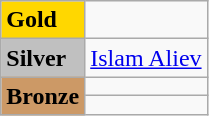<table class="wikitable">
<tr>
<td bgcolor="gold"><strong>Gold</strong></td>
<td></td>
</tr>
<tr>
<td bgcolor="silver"><strong>Silver</strong></td>
<td> <a href='#'>Islam Aliev</a> </td>
</tr>
<tr>
<td rowspan="2" bgcolor="#cc9966"><strong>Bronze</strong></td>
<td></td>
</tr>
<tr>
<td></td>
</tr>
</table>
